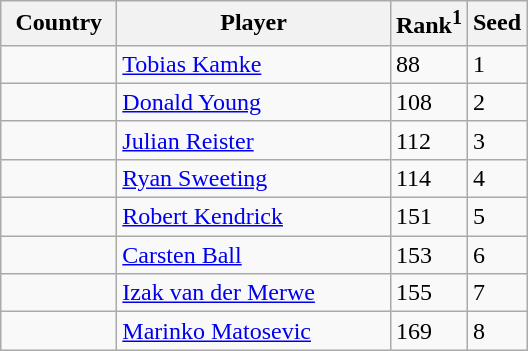<table class="sortable wikitable">
<tr>
<th width="70">Country</th>
<th width="175">Player</th>
<th>Rank<sup>1</sup></th>
<th>Seed</th>
</tr>
<tr>
<td></td>
<td><a href='#'>Tobias Kamke</a></td>
<td>88</td>
<td>1</td>
</tr>
<tr>
<td></td>
<td><a href='#'>Donald Young</a></td>
<td>108</td>
<td>2</td>
</tr>
<tr>
<td></td>
<td><a href='#'>Julian Reister</a></td>
<td>112</td>
<td>3</td>
</tr>
<tr>
<td></td>
<td><a href='#'>Ryan Sweeting</a></td>
<td>114</td>
<td>4</td>
</tr>
<tr>
<td></td>
<td><a href='#'>Robert Kendrick</a></td>
<td>151</td>
<td>5</td>
</tr>
<tr>
<td></td>
<td><a href='#'>Carsten Ball</a></td>
<td>153</td>
<td>6</td>
</tr>
<tr>
<td></td>
<td><a href='#'>Izak van der Merwe</a></td>
<td>155</td>
<td>7</td>
</tr>
<tr>
<td></td>
<td><a href='#'>Marinko Matosevic</a></td>
<td>169</td>
<td>8</td>
</tr>
</table>
